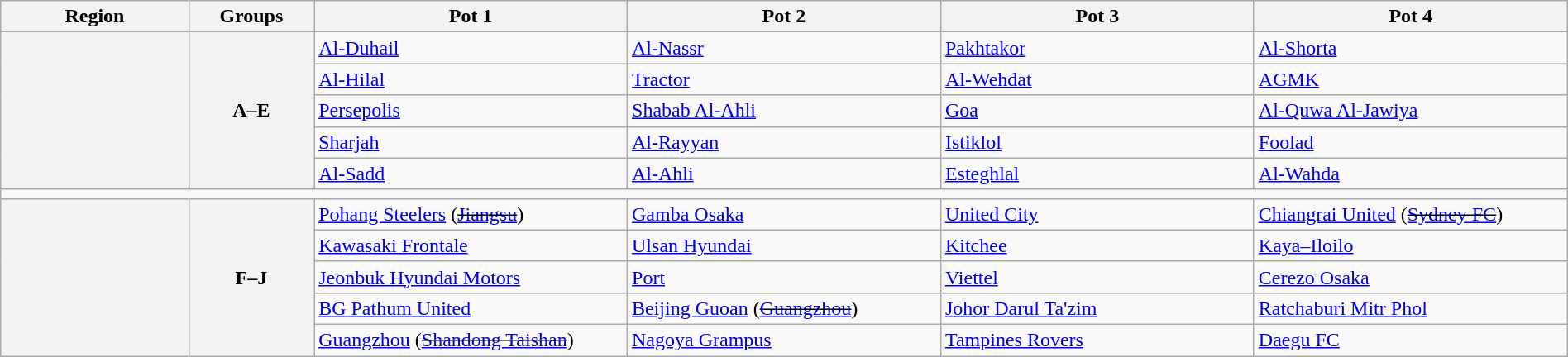<table class="wikitable" style="width:100%;">
<tr>
<th width=12%>Region</th>
<th width=8%>Groups</th>
<th width=20%>Pot 1</th>
<th width=20%>Pot 2</th>
<th width=20%>Pot 3</th>
<th width=20%>Pot 4</th>
</tr>
<tr>
<th rowspan=5></th>
<th rowspan=5>A–E</th>
<td> <a href='#'>Al-Duhail</a></td>
<td> <a href='#'>Al-Nassr</a></td>
<td> <a href='#'>Pakhtakor</a></td>
<td> <a href='#'>Al-Shorta</a></td>
</tr>
<tr>
<td> <a href='#'>Al-Hilal</a></td>
<td> <a href='#'>Tractor</a></td>
<td> <a href='#'>Al-Wehdat</a></td>
<td> <a href='#'>AGMK</a><br></td>
</tr>
<tr>
<td> <a href='#'>Persepolis</a></td>
<td> <a href='#'>Shabab Al-Ahli</a></td>
<td> <a href='#'>Goa</a></td>
<td> <a href='#'>Al-Quwa Al-Jawiya</a><br></td>
</tr>
<tr>
<td> <a href='#'>Sharjah</a></td>
<td> <a href='#'>Al-Rayyan</a></td>
<td> <a href='#'>Istiklol</a></td>
<td> <a href='#'>Foolad</a><br></td>
</tr>
<tr>
<td> <a href='#'>Al-Sadd</a></td>
<td> <a href='#'>Al-Ahli</a></td>
<td> <a href='#'>Esteghlal</a></td>
<td> <a href='#'>Al-Wahda</a><br></td>
</tr>
<tr>
<td colspan=6></td>
</tr>
<tr>
<th rowspan=5></th>
<th rowspan=5>F–J</th>
<td> <a href='#'>Pohang Steelers</a> (<s><a href='#'>Jiangsu</a></s>)</td>
<td> <a href='#'>Gamba Osaka</a></td>
<td> <a href='#'>United City</a></td>
<td> <a href='#'>Chiangrai United</a> (<s><a href='#'>Sydney FC</a></s>)</td>
</tr>
<tr>
<td> <a href='#'>Kawasaki Frontale</a></td>
<td> <a href='#'>Ulsan Hyundai</a></td>
<td> <a href='#'>Kitchee</a></td>
<td> <a href='#'>Kaya–Iloilo</a><br></td>
</tr>
<tr>
<td> <a href='#'>Jeonbuk Hyundai Motors</a></td>
<td> <a href='#'>Port</a></td>
<td> <a href='#'>Viettel</a></td>
<td> <a href='#'>Cerezo Osaka</a></td>
</tr>
<tr>
<td> <a href='#'>BG Pathum United</a></td>
<td> <a href='#'>Beijing Guoan</a> (<s><a href='#'>Guangzhou</a></s>)</td>
<td> <a href='#'>Johor Darul Ta'zim</a></td>
<td> <a href='#'>Ratchaburi Mitr Phol</a></td>
</tr>
<tr>
<td> <a href='#'>Guangzhou</a> (<s><a href='#'>Shandong Taishan</a></s>)</td>
<td> <a href='#'>Nagoya Grampus</a></td>
<td> <a href='#'>Tampines Rovers</a></td>
<td> <a href='#'>Daegu FC</a></td>
</tr>
</table>
